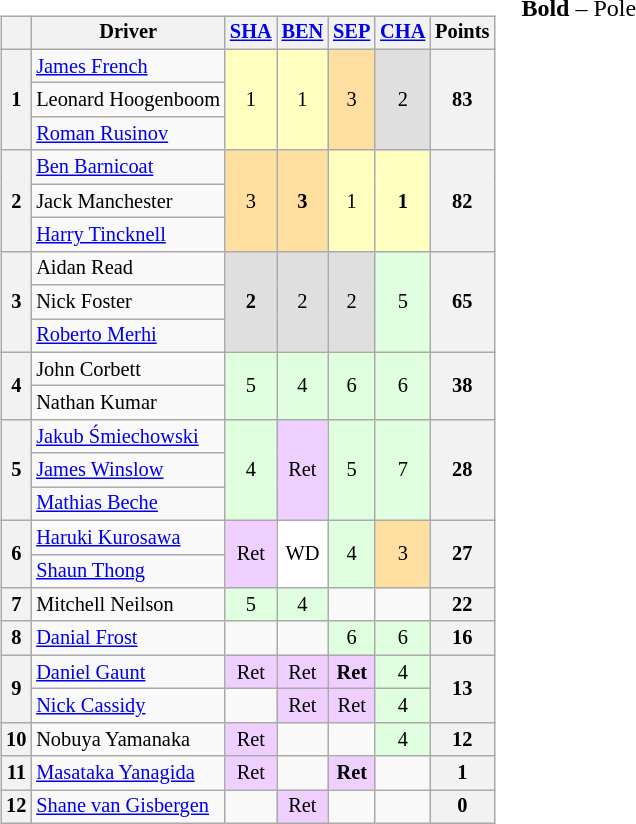<table>
<tr>
<td valign="top"><br><table class="wikitable" style="font-size: 85%; text-align:center;">
<tr>
<th></th>
<th>Driver</th>
<th><a href='#'>SHA</a><br></th>
<th><a href='#'>BEN</a><br></th>
<th><a href='#'>SEP</a><br></th>
<th><a href='#'>CHA</a><br></th>
<th>Points</th>
</tr>
<tr>
<th rowspan=3>1</th>
<td align=left> <a href='#'>James French</a></td>
<td rowspan=3 style="background:#FFFFBF;">1</td>
<td rowspan=3 style="background:#FFFFBF;">1</td>
<td rowspan=3 style="background:#FFDF9F;">3</td>
<td rowspan=3 style="background:#DFDFDF;">2</td>
<th rowspan=3>83</th>
</tr>
<tr>
<td align=left> Leonard Hoogenboom</td>
</tr>
<tr>
<td align=left> <a href='#'>Roman Rusinov</a></td>
</tr>
<tr>
<th rowspan=3>2</th>
<td align=left> <a href='#'>Ben Barnicoat</a></td>
<td rowspan=3 style="background:#FFDF9F;">3</td>
<td rowspan=3 style="background:#FFDF9F;"><strong>3</strong></td>
<td rowspan=3 style="background:#FFFFBF;">1</td>
<td rowspan=3 style="background:#FFFFBF;"><strong>1</strong></td>
<th rowspan=3>82</th>
</tr>
<tr>
<td align=left> Jack Manchester</td>
</tr>
<tr>
<td align=left> <a href='#'>Harry Tincknell</a></td>
</tr>
<tr>
<th rowspan=3>3</th>
<td align=left> Aidan Read</td>
<td rowspan=3 style="background:#DFDFDF;"><strong>2</strong></td>
<td rowspan=3 style="background:#DFDFDF;">2</td>
<td rowspan=3 style="background:#DFDFDF;">2</td>
<td rowspan=3 style="background:#DFFFDF;">5</td>
<th rowspan=3>65</th>
</tr>
<tr>
<td align=left> Nick Foster</td>
</tr>
<tr>
<td align=left> <a href='#'>Roberto Merhi</a></td>
</tr>
<tr>
<th rowspan=2>4</th>
<td align="left"> John Corbett</td>
<td rowspan=2 style="background:#DFFFDF;">5</td>
<td rowspan=2 style="background:#DFFFDF;">4</td>
<td rowspan=2 style="background:#DFFFDF;">6</td>
<td rowspan=2 style="background:#DFFFDF;">6</td>
<th rowspan=2>38</th>
</tr>
<tr>
<td align=left> Nathan Kumar</td>
</tr>
<tr>
<th rowspan=3>5</th>
<td align="left"> <a href='#'>Jakub Śmiechowski</a></td>
<td rowspan=3 style="background:#DFFFDF;">4</td>
<td rowspan=3 style="background:#EFCFFF;">Ret</td>
<td rowspan=3 style="background:#DFFFDF;">5</td>
<td rowspan=3 style="background:#DFFFDF;">7</td>
<th rowspan=3>28</th>
</tr>
<tr>
<td align=left> <a href='#'>James Winslow</a></td>
</tr>
<tr>
<td align=left> <a href='#'>Mathias Beche</a></td>
</tr>
<tr>
<th rowspan=2>6</th>
<td align="left"> <a href='#'>Haruki Kurosawa</a></td>
<td rowspan=2 style="background:#EFCFFF;">Ret</td>
<td rowspan=2 style="background:#FFFFFF;">WD</td>
<td rowspan=2 style="background:#DFFFDF;">4</td>
<td rowspan=2 style="background:#FFDF9F;">3</td>
<th rowspan=2>27</th>
</tr>
<tr>
<td align=left> <a href='#'>Shaun Thong</a></td>
</tr>
<tr>
<th>7</th>
<td align="left"> Mitchell Neilson</td>
<td style="background:#DFFFDF;">5</td>
<td style="background:#DFFFDF;">4</td>
<td></td>
<td></td>
<th>22</th>
</tr>
<tr>
<th>8</th>
<td align="left"> <a href='#'>Danial Frost</a></td>
<td></td>
<td></td>
<td style="background:#DFFFDF;">6</td>
<td style="background:#DFFFDF;">6</td>
<th>16</th>
</tr>
<tr>
<th rowspan=2>9</th>
<td align="left"> <a href='#'>Daniel Gaunt</a></td>
<td style="background:#EFCFFF;">Ret</td>
<td style="background:#EFCFFF;">Ret</td>
<td style="background:#EFCFFF;"><strong>Ret</strong></td>
<td style="background:#DFFFDF;">4</td>
<th rowspan=2>13</th>
</tr>
<tr>
<td align="left"> <a href='#'>Nick Cassidy</a></td>
<td></td>
<td style="background:#EFCFFF;">Ret</td>
<td style="background:#EFCFFF;">Ret</td>
<td style="background:#DFFFDF;">4</td>
</tr>
<tr>
<th>10</th>
<td align="left"> Nobuya Yamanaka</td>
<td style="background:#EFCFFF;">Ret</td>
<td></td>
<td></td>
<td style="background:#DFFFDF;">4</td>
<th>12</th>
</tr>
<tr>
<th>11</th>
<td align="left"> <a href='#'>Masataka Yanagida</a></td>
<td style="background:#EFCFFF;">Ret</td>
<td></td>
<td style="background:#EFCFFF;"><strong>Ret</strong></td>
<td></td>
<th>1</th>
</tr>
<tr>
<th>12</th>
<td align="left"> <a href='#'>Shane van Gisbergen</a></td>
<td></td>
<td style="background:#EFCFFF;">Ret</td>
<td></td>
<td></td>
<th>0</th>
</tr>
</table>
</td>
<td valign="top"><br>
<span><strong>Bold</strong> – Pole<br></span></td>
</tr>
</table>
